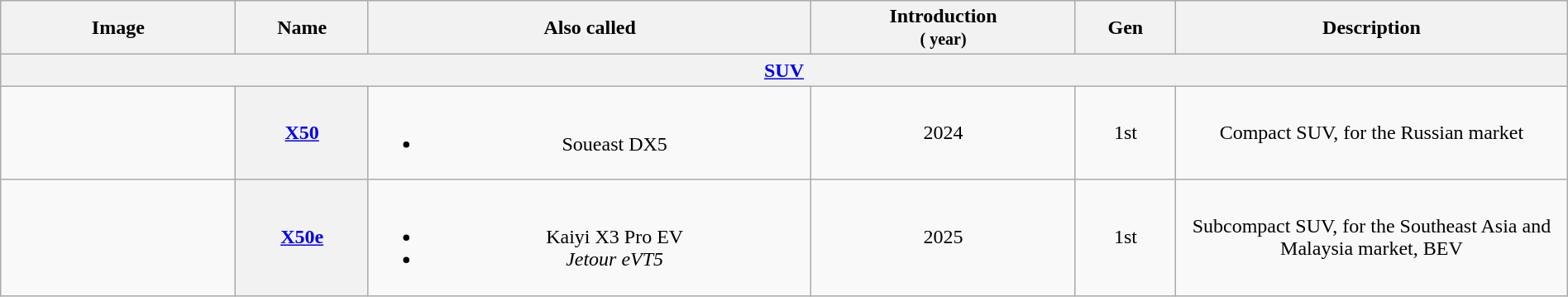<table class="wikitable sortable" style="text-align: center; width: 100%">
<tr>
<th width="15%" class="unsortable">Image</th>
<th>Name</th>
<th class="unsortable">Also called</th>
<th>Introduction<br><small>( year)</small></th>
<th>Gen</th>
<th width="25%" class="unsortable">Description</th>
</tr>
<tr>
<th colspan="6"><a href='#'>SUV</a></th>
</tr>
<tr>
<td></td>
<th><a href='#'>X50</a></th>
<td><br><ul><li>Soueast DX5</li></ul></td>
<td>2024</td>
<td>1st</td>
<td>Compact SUV, for the Russian market</td>
</tr>
<tr>
<td></td>
<th><a href='#'>X50e</a></th>
<td><br><ul><li>Kaiyi X3 Pro EV</li><li><em>Jetour eVT5</em></li></ul></td>
<td>2025</td>
<td>1st</td>
<td>Subcompact SUV, for the Southeast Asia and Malaysia market, BEV</td>
</tr>
</table>
